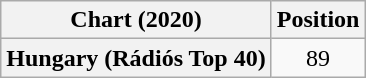<table class="wikitable plainrowheaders" style="text-align:center">
<tr>
<th scope="col">Chart (2020)</th>
<th scope="col">Position</th>
</tr>
<tr>
<th scope="row">Hungary (Rádiós Top 40)</th>
<td>89</td>
</tr>
</table>
